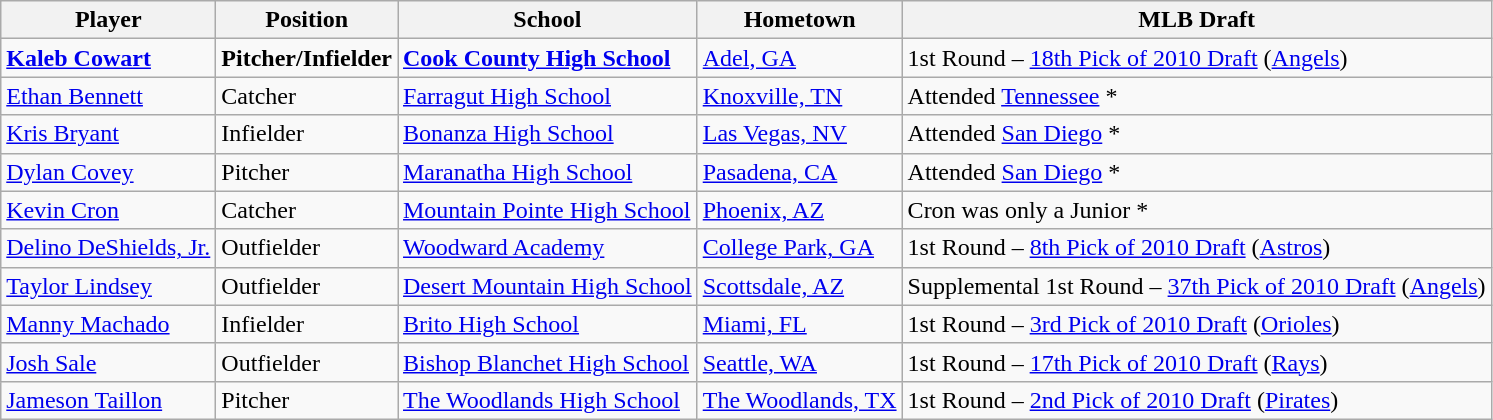<table class="wikitable">
<tr>
<th>Player</th>
<th>Position</th>
<th>School</th>
<th>Hometown</th>
<th>MLB Draft</th>
</tr>
<tr>
<td><strong><a href='#'>Kaleb Cowart</a></strong></td>
<td><strong>Pitcher/Infielder</strong></td>
<td><strong><a href='#'>Cook County High School</a></strong></td>
<td><a href='#'>Adel, GA</a></td>
<td>1st Round – <a href='#'>18th Pick of 2010 Draft</a> (<a href='#'>Angels</a>)</td>
</tr>
<tr>
<td><a href='#'>Ethan Bennett</a></td>
<td>Catcher</td>
<td><a href='#'>Farragut High School</a></td>
<td><a href='#'>Knoxville, TN</a></td>
<td>Attended <a href='#'>Tennessee</a> *</td>
</tr>
<tr>
<td><a href='#'>Kris Bryant</a></td>
<td>Infielder</td>
<td><a href='#'>Bonanza High School</a></td>
<td><a href='#'>Las Vegas, NV</a></td>
<td>Attended <a href='#'>San Diego</a> *</td>
</tr>
<tr>
<td><a href='#'>Dylan Covey</a></td>
<td>Pitcher</td>
<td><a href='#'>Maranatha High School</a></td>
<td><a href='#'>Pasadena, CA</a></td>
<td>Attended <a href='#'>San Diego</a> *</td>
</tr>
<tr>
<td><a href='#'>Kevin Cron</a></td>
<td>Catcher</td>
<td><a href='#'>Mountain Pointe High School</a></td>
<td><a href='#'>Phoenix, AZ</a></td>
<td>Cron was only a Junior *</td>
</tr>
<tr>
<td><a href='#'>Delino DeShields, Jr.</a></td>
<td>Outfielder</td>
<td><a href='#'>Woodward Academy</a></td>
<td><a href='#'>College Park, GA</a></td>
<td>1st Round – <a href='#'>8th Pick of 2010 Draft</a> (<a href='#'>Astros</a>)</td>
</tr>
<tr>
<td><a href='#'>Taylor Lindsey</a></td>
<td>Outfielder</td>
<td><a href='#'>Desert Mountain High School</a></td>
<td><a href='#'>Scottsdale, AZ</a></td>
<td>Supplemental 1st Round – <a href='#'>37th Pick of 2010 Draft</a> (<a href='#'>Angels</a>)</td>
</tr>
<tr>
<td><a href='#'>Manny Machado</a></td>
<td>Infielder</td>
<td><a href='#'>Brito High School</a></td>
<td><a href='#'>Miami, FL</a></td>
<td>1st Round – <a href='#'>3rd Pick of 2010 Draft</a> (<a href='#'>Orioles</a>)</td>
</tr>
<tr>
<td><a href='#'>Josh Sale</a></td>
<td>Outfielder</td>
<td><a href='#'>Bishop Blanchet High School</a></td>
<td><a href='#'>Seattle, WA</a></td>
<td>1st Round – <a href='#'>17th Pick of 2010 Draft</a> (<a href='#'>Rays</a>)</td>
</tr>
<tr>
<td><a href='#'>Jameson Taillon</a></td>
<td>Pitcher</td>
<td><a href='#'>The Woodlands High School</a></td>
<td><a href='#'>The Woodlands, TX</a></td>
<td>1st Round – <a href='#'>2nd Pick of 2010 Draft</a> (<a href='#'>Pirates</a>)</td>
</tr>
</table>
